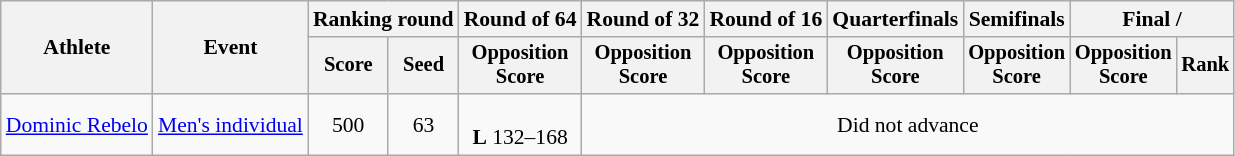<table class="wikitable" style="font-size:90%">
<tr>
<th rowspan=2>Athlete</th>
<th rowspan=2>Event</th>
<th colspan="2">Ranking round</th>
<th>Round of 64</th>
<th>Round of 32</th>
<th>Round of 16</th>
<th>Quarterfinals</th>
<th>Semifinals</th>
<th colspan="2">Final / </th>
</tr>
<tr style="font-size:95%">
<th>Score</th>
<th>Seed</th>
<th>Opposition<br>Score</th>
<th>Opposition<br>Score</th>
<th>Opposition<br>Score</th>
<th>Opposition<br>Score</th>
<th>Opposition<br>Score</th>
<th>Opposition<br>Score</th>
<th>Rank</th>
</tr>
<tr align=center>
<td align=left><a href='#'>Dominic Rebelo</a></td>
<td align=left><a href='#'>Men's individual</a></td>
<td>500</td>
<td>63</td>
<td><br><strong>L</strong> 132–168</td>
<td colspan=6>Did not advance</td>
</tr>
</table>
